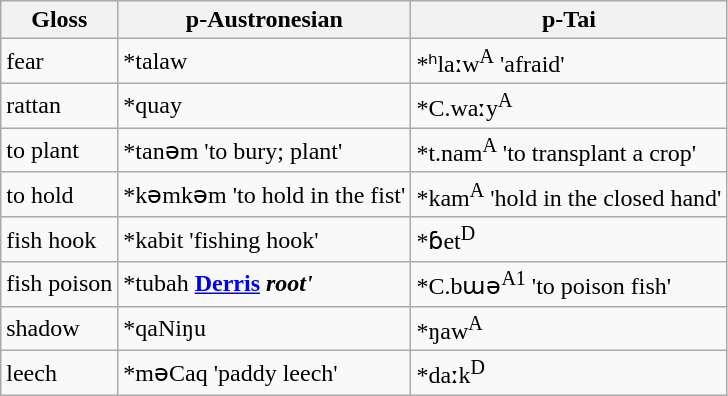<table class="wikitable">
<tr>
<th>Gloss</th>
<th>p-Austronesian</th>
<th>p-Tai</th>
</tr>
<tr>
<td>fear</td>
<td>*talaw</td>
<td>*ʰlaːw<sup>A</sup> 'afraid'</td>
</tr>
<tr>
<td>rattan</td>
<td>*quay</td>
<td>*C.waːy<sup>A</sup></td>
</tr>
<tr>
<td>to plant</td>
<td>*tanəm 'to bury; plant'</td>
<td>*t.nam<sup>A</sup> 'to transplant a crop'</td>
</tr>
<tr>
<td>to hold</td>
<td>*kəmkəm 'to hold in the fist'</td>
<td>*kam<sup>A</sup> 'hold in the closed hand'</td>
</tr>
<tr>
<td>fish hook</td>
<td>*kabit 'fishing hook'</td>
<td>*ɓet<sup>D</sup></td>
</tr>
<tr>
<td>fish poison</td>
<td>*tubah <strong><a href='#'>Derris</a><em> root'</td>
<td>*C.bɯə<sup>A1</sup> 'to poison fish'</td>
</tr>
<tr>
<td>shadow</td>
<td>*qaNiŋu</td>
<td>*ŋaw<sup>A</sup></td>
</tr>
<tr>
<td>leech</td>
<td>*məCaq 'paddy leech'</td>
<td>*daːk<sup>D</sup></td>
</tr>
</table>
